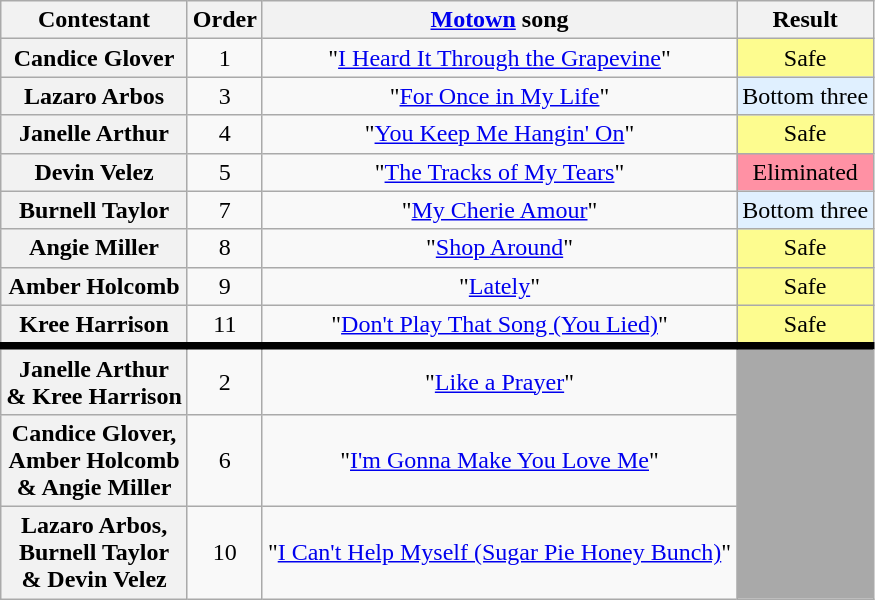<table class="wikitable unsortable" style="text-align:center;">
<tr>
<th scope="col">Contestant</th>
<th scope="col">Order</th>
<th scope="col"><a href='#'>Motown</a> song</th>
<th scope="col">Result</th>
</tr>
<tr>
<th scope="row">Candice Glover</th>
<td>1</td>
<td>"<a href='#'>I Heard It Through the Grapevine</a>"</td>
<td style="background:#fdfc8f;">Safe</td>
</tr>
<tr>
<th scope="row">Lazaro Arbos</th>
<td>3</td>
<td>"<a href='#'>For Once in My Life</a>"</td>
<td bgcolor="E0F0FF">Bottom three</td>
</tr>
<tr>
<th scope="row">Janelle Arthur</th>
<td>4</td>
<td>"<a href='#'>You Keep Me Hangin' On</a>"</td>
<td style="background:#fdfc8f;">Safe</td>
</tr>
<tr>
<th scope="row">Devin Velez</th>
<td>5</td>
<td>"<a href='#'>The Tracks of My Tears</a>"</td>
<td bgcolor="FF91A4">Eliminated</td>
</tr>
<tr>
<th scope="row">Burnell Taylor</th>
<td>7</td>
<td>"<a href='#'>My Cherie Amour</a>"</td>
<td bgcolor="E0F0FF">Bottom three</td>
</tr>
<tr>
<th scope="row">Angie Miller</th>
<td>8</td>
<td>"<a href='#'>Shop Around</a>"</td>
<td style="background:#fdfc8f;">Safe</td>
</tr>
<tr>
<th scope="row">Amber Holcomb</th>
<td>9</td>
<td>"<a href='#'>Lately</a>"</td>
<td style="background:#fdfc8f;">Safe</td>
</tr>
<tr>
<th scope="row">Kree Harrison</th>
<td>11</td>
<td>"<a href='#'>Don't Play That Song (You Lied)</a>"</td>
<td style="background:#fdfc8f;">Safe</td>
</tr>
<tr style="border-top:5px solid">
<th scope="row">Janelle Arthur<br>& Kree Harrison</th>
<td>2</td>
<td>"<a href='#'>Like a Prayer</a>"</td>
<td rowspan="3" bgcolor="darkgray"></td>
</tr>
<tr>
<th scope="row">Candice Glover,<br>Amber Holcomb<br>& Angie Miller</th>
<td>6</td>
<td>"<a href='#'>I'm Gonna Make You Love Me</a>"</td>
</tr>
<tr>
<th scope="row">Lazaro Arbos,<br>Burnell Taylor<br>& Devin Velez</th>
<td>10</td>
<td>"<a href='#'>I Can't Help Myself (Sugar Pie Honey Bunch)</a>"</td>
</tr>
</table>
